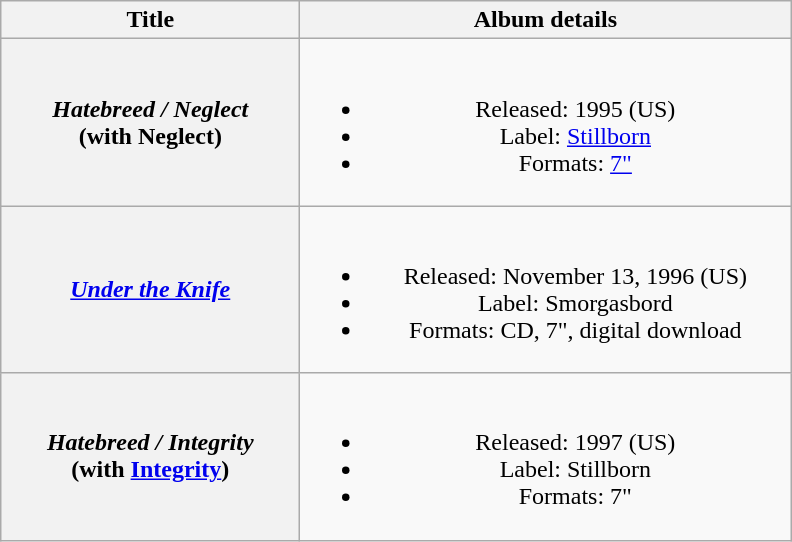<table class="wikitable plainrowheaders" style="text-align:center;">
<tr>
<th scope="col" style="width:12em;">Title</th>
<th scope="col" style="width:20em;">Album details</th>
</tr>
<tr>
<th scope="row"><em>Hatebreed / Neglect</em><br><span>(with Neglect)</span></th>
<td><br><ul><li>Released: 1995 <span>(US)</span></li><li>Label: <a href='#'>Stillborn</a></li><li>Formats: <a href='#'>7"</a></li></ul></td>
</tr>
<tr>
<th scope="row"><em><a href='#'>Under the Knife</a></em></th>
<td><br><ul><li>Released: November 13, 1996 <span>(US)</span></li><li>Label: Smorgasbord</li><li>Formats: CD, 7", digital download</li></ul></td>
</tr>
<tr>
<th scope="row"><em>Hatebreed / Integrity</em><br><span>(with <a href='#'>Integrity</a>)</span></th>
<td><br><ul><li>Released: 1997 <span>(US)</span></li><li>Label: Stillborn</li><li>Formats: 7"</li></ul></td>
</tr>
</table>
